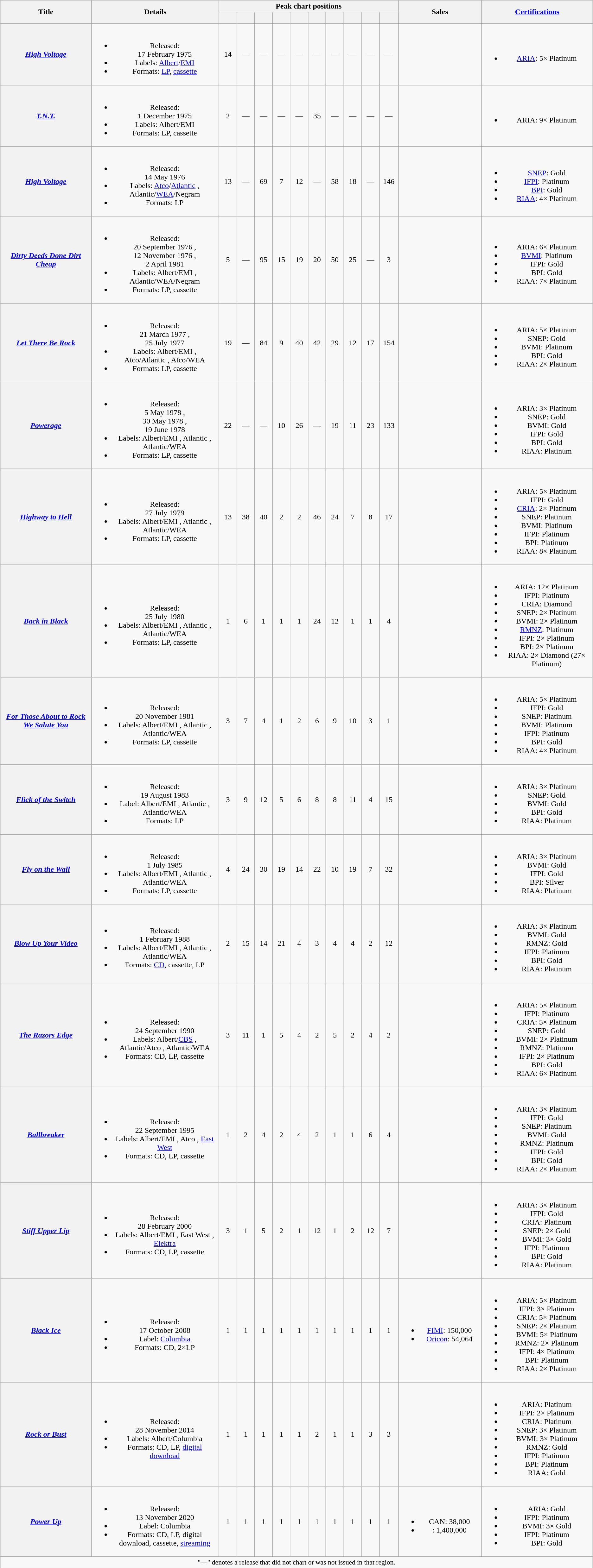<table class="wikitable plainrowheaders" style="text-align:center;">
<tr>
<th scope="col" rowspan="2" style="width:14em;">Title</th>
<th scope="col" rowspan="2" style="width:18em;">Details</th>
<th scope="col" colspan="10">Peak chart positions</th>
<th scope="col" rowspan="2" style="width:12em;">Sales</th>
<th scope="col" rowspan="2" style="width:17em;"><a href='#'>Certifications</a></th>
</tr>
<tr>
<th scope="col" style="width:2.5em; font-size:90%"><a href='#'></a><br></th>
<th scope="col" style="width:2.5em; font-size:90%"><a href='#'></a><br></th>
<th scope="col" style="width:2.5em; font-size:90%"><a href='#'></a><br></th>
<th scope="col" style="width:2.5em; font-size:90%"><a href='#'></a><br></th>
<th scope="col" style="width:2.5em; font-size:90%"><a href='#'></a><br></th>
<th scope="col" style="width:2.5em; font-size:90%"><a href='#'></a><br></th>
<th scope="col" style="width:2.5em; font-size:90%"><a href='#'></a><br></th>
<th scope="col" style="width:2.5em; font-size:90%"><a href='#'></a><br></th>
<th scope="col" style="width:2.5em; font-size:90%"><a href='#'></a><br></th>
<th scope="col" style="width:2.5em; font-size:90%"><a href='#'></a><br></th>
</tr>
<tr>
<th scope="row"><em><a href='#'>High Voltage</a></em> </th>
<td><br><ul><li>Released:<br>17 February 1975</li><li>Labels: <a href='#'>Albert</a>/<a href='#'>EMI</a> </li><li>Formats: <a href='#'>LP</a>, <a href='#'>cassette</a></li></ul></td>
<td>14</td>
<td>—</td>
<td>—</td>
<td>—</td>
<td>—</td>
<td>—</td>
<td>—</td>
<td>—</td>
<td>—</td>
<td>—</td>
<td></td>
<td><br><ul><li><a href='#'>ARIA</a>: 5× Platinum</li></ul></td>
</tr>
<tr>
<th scope="row"><em><a href='#'>T.N.T.</a></em> </th>
<td><br><ul><li>Released:<br>1 December 1975</li><li>Labels: Albert/EMI </li><li>Formats: LP, cassette</li></ul></td>
<td>2</td>
<td>—</td>
<td>—</td>
<td>—</td>
<td>—</td>
<td>35</td>
<td>—</td>
<td>—</td>
<td>—</td>
<td>—</td>
<td></td>
<td><br><ul><li>ARIA: 9× Platinum</li></ul></td>
</tr>
<tr>
<th scope="row"><em><a href='#'>High Voltage</a></em> </th>
<td><br><ul><li>Released:<br>14 May 1976</li><li>Labels: <a href='#'>Atco</a>/<a href='#'>Atlantic</a> , Atlantic/<a href='#'>WEA</a>/Negram </li><li>Formats: LP</li></ul></td>
<td>13</td>
<td>—</td>
<td>69</td>
<td>7</td>
<td>12</td>
<td>—</td>
<td>58</td>
<td>18</td>
<td>—</td>
<td>146</td>
<td></td>
<td><br><ul><li><a href='#'>SNEP</a>: Gold</li><li><a href='#'>IFPI</a>: Platinum</li><li><a href='#'>BPI</a>: Gold</li><li><a href='#'>RIAA</a>: 4× Platinum</li></ul></td>
</tr>
<tr>
<th scope="row"><em><a href='#'>Dirty Deeds Done Dirt Cheap</a></em></th>
<td><br><ul><li>Released:<br>20 September 1976 ,<br>12 November 1976 ,<br>2 April 1981 </li><li>Labels: Albert/EMI , Atlantic/WEA/Negram </li><li>Formats: LP, cassette</li></ul></td>
<td>5</td>
<td>—</td>
<td>95</td>
<td>15</td>
<td>19</td>
<td>20</td>
<td>50</td>
<td>25</td>
<td>—</td>
<td>3</td>
<td></td>
<td><br><ul><li>ARIA: 6× Platinum</li><li><a href='#'>BVMI</a>: Platinum</li><li>IFPI: Gold</li><li>BPI: Gold</li><li>RIAA: 7× Platinum</li></ul></td>
</tr>
<tr>
<th scope="row"><em><a href='#'>Let There Be Rock</a></em></th>
<td><br><ul><li>Released:<br>21 March 1977 ,<br>25 July 1977 </li><li>Labels: Albert/EMI , Atco/Atlantic , Atco/WEA </li><li>Formats: LP, cassette</li></ul></td>
<td>19</td>
<td>—</td>
<td>84</td>
<td>9</td>
<td>40</td>
<td>42</td>
<td>29</td>
<td>12</td>
<td>17</td>
<td>154</td>
<td></td>
<td><br><ul><li>ARIA: 5× Platinum</li><li>SNEP: Gold</li><li>BVMI: Platinum</li><li>BPI: Gold</li><li>RIAA: 2× Platinum</li></ul></td>
</tr>
<tr>
<th scope="row"><em><a href='#'>Powerage</a></em></th>
<td><br><ul><li>Released:<br>5 May 1978 ,<br>30 May 1978 ,<br>19 June 1978 </li><li>Labels: Albert/EMI , Atlantic , Atlantic/WEA </li><li>Formats: LP, cassette</li></ul></td>
<td>22</td>
<td>—</td>
<td>—</td>
<td>10</td>
<td>26</td>
<td>—</td>
<td>19</td>
<td>11</td>
<td>23</td>
<td>133</td>
<td></td>
<td><br><ul><li>ARIA: 3× Platinum</li><li>SNEP: Gold</li><li>BVMI: Gold</li><li>IFPI: Gold</li><li>BPI: Gold</li><li>RIAA: Platinum</li></ul></td>
</tr>
<tr>
<th scope="row"><em><a href='#'>Highway to Hell</a></em></th>
<td><br><ul><li>Released:<br> 27 July 1979</li><li>Labels: Albert/EMI , Atlantic , Atlantic/WEA </li><li>Formats: LP, cassette</li></ul></td>
<td>13</td>
<td>38</td>
<td>40</td>
<td>2</td>
<td>2</td>
<td>46</td>
<td>24</td>
<td>7</td>
<td>8</td>
<td>17</td>
<td></td>
<td><br><ul><li>ARIA: 5× Platinum</li><li>IFPI: Gold</li><li><a href='#'>CRIA</a>: 2× Platinum</li><li>SNEP: Platinum</li><li>BVMI: Platinum</li><li>IFPI: Platinum</li><li>BPI: Platinum</li><li>RIAA: 8× Platinum</li></ul></td>
</tr>
<tr>
<th scope="row"><em><a href='#'>Back in Black</a></em></th>
<td><br><ul><li>Released:<br> 25 July 1980</li><li>Labels: Albert/EMI , Atlantic , Atlantic/WEA </li><li>Formats: LP, cassette</li></ul></td>
<td>1</td>
<td>6</td>
<td>1</td>
<td>1</td>
<td>1</td>
<td>24</td>
<td>12</td>
<td>1</td>
<td>1</td>
<td>4</td>
<td></td>
<td><br><ul><li>ARIA: 12× Platinum</li><li>IFPI: Platinum</li><li>CRIA: Diamond</li><li>SNEP: 2× Platinum</li><li>BVMI: 2× Platinum</li><li><a href='#'>RMNZ</a>: Platinum</li><li>IFPI: 2× Platinum</li><li>BPI:  2× Platinum</li><li>RIAA: 2× Diamond (27× Platinum)</li></ul></td>
</tr>
<tr>
<th scope="row"><em><a href='#'>For Those About to Rock We Salute You</a></em></th>
<td><br><ul><li>Released:<br> 20 November 1981</li><li>Labels: Albert/EMI , Atlantic , Atlantic/WEA </li><li>Formats: LP, cassette</li></ul></td>
<td>3</td>
<td>7</td>
<td>4</td>
<td>1</td>
<td>2</td>
<td>6</td>
<td>9</td>
<td>10</td>
<td>3</td>
<td>1</td>
<td></td>
<td><br><ul><li>ARIA: 5× Platinum</li><li>IFPI: Gold</li><li>SNEP: Platinum</li><li>BVMI: Platinum</li><li>IFPI: Platinum</li><li>BPI: Gold</li><li>RIAA: 4× Platinum</li></ul></td>
</tr>
<tr>
<th scope="row"><em><a href='#'>Flick of the Switch</a></em></th>
<td><br><ul><li>Released:<br> 19 August 1983</li><li>Label: Albert/EMI , Atlantic , Atlantic/WEA </li><li>Formats: LP</li></ul></td>
<td>3</td>
<td>9</td>
<td>12</td>
<td>5</td>
<td>6</td>
<td>8</td>
<td>8</td>
<td>11</td>
<td>4</td>
<td>15</td>
<td></td>
<td><br><ul><li>ARIA: 3× Platinum</li><li>SNEP: Gold</li><li>BVMI: Gold</li><li>BPI: Gold</li><li>RIAA: Platinum</li></ul></td>
</tr>
<tr>
<th scope="row"><em><a href='#'>Fly on the Wall</a></em></th>
<td><br><ul><li>Released:<br> 1 July 1985</li><li>Labels: Albert/EMI , Atlantic , Atlantic/WEA </li><li>Formats: LP, cassette</li></ul></td>
<td>4</td>
<td>24</td>
<td>30</td>
<td>19</td>
<td>14</td>
<td>22</td>
<td>10</td>
<td>19</td>
<td>7</td>
<td>32</td>
<td></td>
<td><br><ul><li>ARIA: 3× Platinum</li><li>BVMI: Gold</li><li>IFPI: Gold</li><li>BPI: Silver</li><li>RIAA: Platinum</li></ul></td>
</tr>
<tr>
<th scope="row"><em><a href='#'>Blow Up Your Video</a></em></th>
<td><br><ul><li>Released:<br> 1 February 1988</li><li>Labels: Albert/EMI , Atlantic , Atlantic/WEA </li><li>Formats: <a href='#'>CD</a>, cassette, LP</li></ul></td>
<td>2</td>
<td>15</td>
<td>14</td>
<td>21</td>
<td>4</td>
<td>3</td>
<td>4</td>
<td>4</td>
<td>2</td>
<td>12</td>
<td></td>
<td><br><ul><li>ARIA: 3× Platinum</li><li>BVMI: Gold</li><li>RMNZ: Gold</li><li>IFPI: Platinum</li><li>BPI: Gold</li><li>RIAA: Platinum</li></ul></td>
</tr>
<tr>
<th scope="row"><em><a href='#'>The Razors Edge</a></em></th>
<td><br><ul><li>Released:<br> 24 September 1990</li><li>Labels: Albert/<a href='#'>CBS</a> , Atlantic/Atco , Atlantic/WEA</li><li>Formats: CD, LP, cassette</li></ul></td>
<td>3</td>
<td>11</td>
<td>1</td>
<td>5</td>
<td>4</td>
<td>2</td>
<td>5</td>
<td>2</td>
<td>4</td>
<td>2</td>
<td></td>
<td><br><ul><li>ARIA: 5× Platinum</li><li>IFPI: Platinum</li><li>CRIA: 5× Platinum</li><li>SNEP: Gold</li><li>BVMI: 2× Platinum</li><li>RMNZ: Platinum</li><li>IFPI: 2× Platinum</li><li>BPI: Gold</li><li>RIAA: 6× Platinum</li></ul></td>
</tr>
<tr>
<th scope="row"><em><a href='#'>Ballbreaker</a></em></th>
<td><br><ul><li>Released:<br> 22 September 1995</li><li>Labels: Albert/EMI , Atco , <a href='#'>East West</a> </li><li>Formats: CD, LP, cassette</li></ul></td>
<td>1</td>
<td>2</td>
<td>4</td>
<td>2</td>
<td>4</td>
<td>2</td>
<td>1</td>
<td>1</td>
<td>6</td>
<td>4</td>
<td></td>
<td><br><ul><li>ARIA: 3× Platinum</li><li>IFPI: Gold</li><li>SNEP: Platinum</li><li>BVMI: Gold</li><li>RMNZ: Platinum</li><li>IFPI: Gold</li><li>BPI: Gold</li><li>RIAA: 2× Platinum</li></ul></td>
</tr>
<tr>
<th scope="row"><em><a href='#'>Stiff Upper Lip</a></em></th>
<td><br><ul><li>Released:<br> 28 February 2000</li><li>Labels: Albert/EMI , East West , <a href='#'>Elektra</a> </li><li>Formats: CD, LP, cassette</li></ul></td>
<td>3</td>
<td>1</td>
<td>5</td>
<td>2</td>
<td>1</td>
<td>12</td>
<td>1</td>
<td>2</td>
<td>12</td>
<td>7</td>
<td></td>
<td><br><ul><li>ARIA: 3× Platinum</li><li>IFPI: Gold</li><li>CRIA: Platinum</li><li>SNEP: 2× Gold</li><li>BVMI: 3× Gold</li><li>IFPI: Platinum</li><li>BPI: Gold</li><li>RIAA: Platinum</li></ul></td>
</tr>
<tr>
<th scope="row"><em><a href='#'>Black Ice</a></em></th>
<td><br><ul><li>Released:<br> 17 October 2008</li><li>Label: <a href='#'>Columbia</a> </li><li>Formats: CD, 2×LP</li></ul></td>
<td>1</td>
<td>1</td>
<td>1</td>
<td>1</td>
<td>1</td>
<td>1</td>
<td>1</td>
<td>1</td>
<td>1</td>
<td>1</td>
<td><br><ul><li><a href='#'>FIMI</a>: 150,000</li><li><a href='#'>Oricon</a>: 54,064</li></ul></td>
<td><br><ul><li>ARIA: 5× Platinum</li><li>IFPI: 3× Platinum</li><li>CRIA: 5× Platinum</li><li>SNEP: 2× Platinum</li><li>BVMI: 5× Platinum</li><li>RMNZ: 2× Platinum</li><li>IFPI: 4× Platinum</li><li>BPI: Platinum</li><li>RIAA: 2× Platinum</li></ul></td>
</tr>
<tr>
<th scope="row"><em><a href='#'>Rock or Bust</a></em></th>
<td><br><ul><li>Released:<br> 28 November 2014</li><li>Labels: Albert/Columbia </li><li>Formats: CD, LP, <a href='#'>digital download</a></li></ul></td>
<td>1</td>
<td>1</td>
<td>1</td>
<td>1</td>
<td>1</td>
<td>2</td>
<td>1</td>
<td>1</td>
<td>3</td>
<td>3</td>
<td></td>
<td><br><ul><li>ARIA: Platinum</li><li>IFPI: 2× Platinum</li><li>CRIA: Platinum</li><li>SNEP: 3× Platinum</li><li>BVMI: 3× Platinum</li><li>RMNZ: Gold</li><li>IFPI: Platinum</li><li>BPI: Platinum</li><li>RIAA: Gold</li></ul></td>
</tr>
<tr>
<th scope="row"><em><a href='#'>Power Up</a></em></th>
<td><br><ul><li>Released:<br> 13 November 2020</li><li>Label: Columbia</li><li>Formats: CD, LP, digital download, cassette, <a href='#'>streaming</a></li></ul></td>
<td>1</td>
<td>1</td>
<td>1</td>
<td>1</td>
<td>1</td>
<td>1</td>
<td>1</td>
<td>1</td>
<td>1</td>
<td>1</td>
<td><br><ul><li>CAN: 38,000</li><li><a href='#'></a>: 1,400,000</li></ul></td>
<td><br><ul><li>ARIA: Gold</li><li>IFPI: Platinum</li><li>BVMI: 3× Gold</li><li>IFPI: Platinum</li><li>BPI: Gold</li></ul></td>
</tr>
<tr>
<td colspan="14" style="font-size:90%">"—" denotes a release that did not chart or was not issued in that region.</td>
</tr>
</table>
